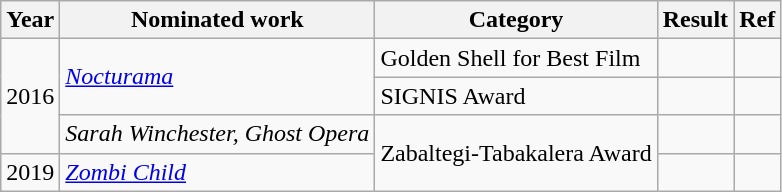<table class="wikitable sortable">
<tr>
<th>Year</th>
<th>Nominated work</th>
<th>Category</th>
<th>Result</th>
<th>Ref</th>
</tr>
<tr>
<td rowspan=3>2016</td>
<td rowspan=2><em><a href='#'>Nocturama</a></em></td>
<td>Golden Shell for Best Film</td>
<td></td>
<td></td>
</tr>
<tr>
<td>SIGNIS Award</td>
<td></td>
<td></td>
</tr>
<tr>
<td><em>Sarah Winchester, Ghost Opera</em></td>
<td rowspan=2>Zabaltegi-Tabakalera Award</td>
<td></td>
<td></td>
</tr>
<tr>
<td>2019</td>
<td><em><a href='#'>Zombi Child</a></em></td>
<td></td>
<td></td>
</tr>
</table>
